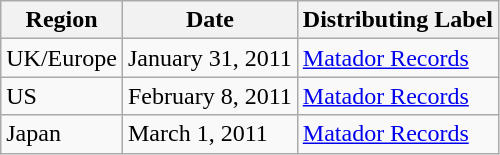<table class="wikitable">
<tr>
<th>Region</th>
<th>Date</th>
<th>Distributing Label</th>
</tr>
<tr>
<td>UK/Europe</td>
<td>January 31, 2011</td>
<td><a href='#'>Matador Records</a></td>
</tr>
<tr>
<td>US</td>
<td>February 8, 2011</td>
<td><a href='#'>Matador Records</a></td>
</tr>
<tr>
<td>Japan</td>
<td>March 1, 2011</td>
<td><a href='#'>Matador Records</a></td>
</tr>
</table>
